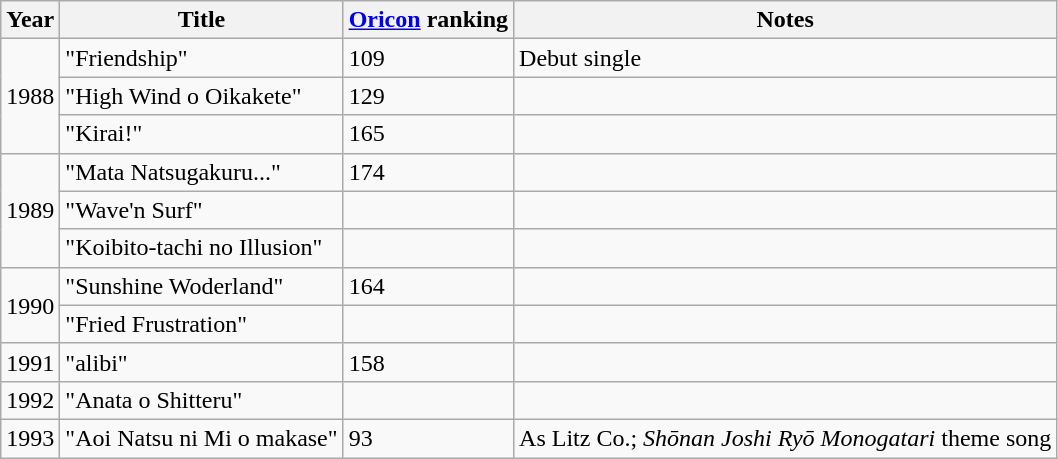<table class="wikitable">
<tr>
<th>Year</th>
<th>Title</th>
<th><a href='#'>Oricon</a> ranking</th>
<th>Notes</th>
</tr>
<tr>
<td rowspan="3">1988</td>
<td>"Friendship"</td>
<td>109</td>
<td>Debut single</td>
</tr>
<tr>
<td>"High Wind o Oikakete"</td>
<td>129</td>
<td></td>
</tr>
<tr>
<td>"Kirai!"</td>
<td>165</td>
<td></td>
</tr>
<tr>
<td rowspan="3">1989</td>
<td>"Mata Natsugakuru..."</td>
<td>174</td>
<td></td>
</tr>
<tr>
<td>"Wave'n Surf"</td>
<td></td>
<td></td>
</tr>
<tr>
<td>"Koibito-tachi no Illusion"</td>
<td></td>
<td></td>
</tr>
<tr>
<td rowspan="2">1990</td>
<td>"Sunshine Woderland"</td>
<td>164</td>
<td></td>
</tr>
<tr>
<td>"Fried Frustration"</td>
<td></td>
<td></td>
</tr>
<tr>
<td>1991</td>
<td>"alibi"</td>
<td>158</td>
<td></td>
</tr>
<tr>
<td>1992</td>
<td>"Anata o Shitteru"</td>
<td></td>
<td></td>
</tr>
<tr>
<td>1993</td>
<td>"Aoi Natsu ni Mi o makase"</td>
<td>93</td>
<td>As Litz Co.; <em>Shōnan Joshi Ryō Monogatari</em> theme song</td>
</tr>
</table>
